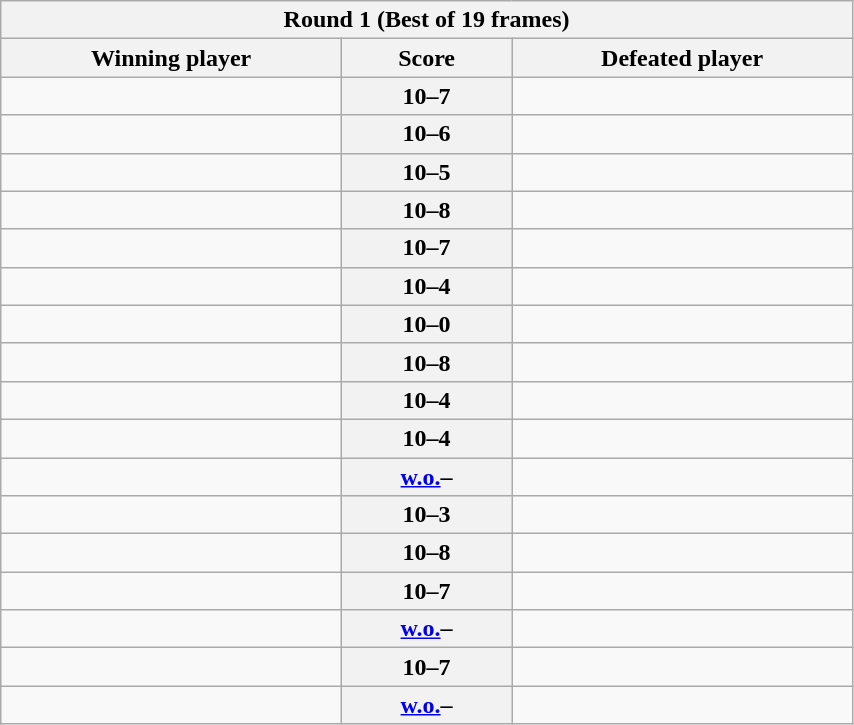<table class="wikitable" style="width:45%">
<tr>
<th scope="col" colspan=3 style="text-align:center"><strong>Round 1</strong> (Best of 19 frames)</th>
</tr>
<tr>
<th scope="col">Winning player</th>
<th scope="col">Score</th>
<th scope="col">Defeated player</th>
</tr>
<tr>
<td style="width:40%"><strong></strong></td>
<th scope="row" style="text-align: center; width:20%"><strong>10</strong>–7</th>
<td style="width:40"></td>
</tr>
<tr>
<td><strong></strong></td>
<th scope="row" style="text-align: center"><strong>10</strong>–6</th>
<td></td>
</tr>
<tr>
<td><strong></strong></td>
<th scope="row" style="text-align: center"><strong>10</strong>–5</th>
<td></td>
</tr>
<tr>
<td><strong></strong></td>
<th scope="row" style="text-align: center"><strong>10</strong>–8</th>
<td></td>
</tr>
<tr>
<td><strong></strong></td>
<th scope="row" style="text-align: center"><strong>10</strong>–7</th>
<td></td>
</tr>
<tr>
<td><strong></strong></td>
<th scope="row" style="text-align: center"><strong>10</strong>–4</th>
<td></td>
</tr>
<tr>
<td><strong></strong></td>
<th scope="row" style="text-align: center"><strong>10</strong>–0</th>
<td></td>
</tr>
<tr>
<td><strong></strong></td>
<th scope="row" style="text-align: center"><strong>10</strong>–8</th>
<td></td>
</tr>
<tr>
<td><strong></strong></td>
<th scope="row" style="text-align: center"><strong>10</strong>–4</th>
<td></td>
</tr>
<tr>
<td><strong></strong></td>
<th scope="row" style="text-align: center"><strong>10</strong>–4</th>
<td></td>
</tr>
<tr>
<td><strong> </strong></td>
<th scope="row" style="text-align: center"><a href='#'>w.o.</a>–</th>
<td></td>
</tr>
<tr>
<td><strong></strong></td>
<th scope="row" style="text-align: center"><strong>10</strong>–3</th>
<td></td>
</tr>
<tr>
<td><strong></strong></td>
<th scope="row" style="text-align: center"><strong>10</strong>–8</th>
<td></td>
</tr>
<tr>
<td><strong></strong></td>
<th scope="row" style="text-align: center"><strong>10</strong>–7</th>
<td></td>
</tr>
<tr>
<td><strong></strong></td>
<th scope="row" style="text-align: center"><a href='#'>w.o.</a>–</th>
<td></td>
</tr>
<tr>
<td><strong></strong></td>
<th scope="row" style="text-align: center"><strong>10</strong>–7</th>
<td></td>
</tr>
<tr>
<td><strong></strong></td>
<th scope="row" style="text-align: center"><a href='#'>w.o.</a>–</th>
<td></td>
</tr>
</table>
